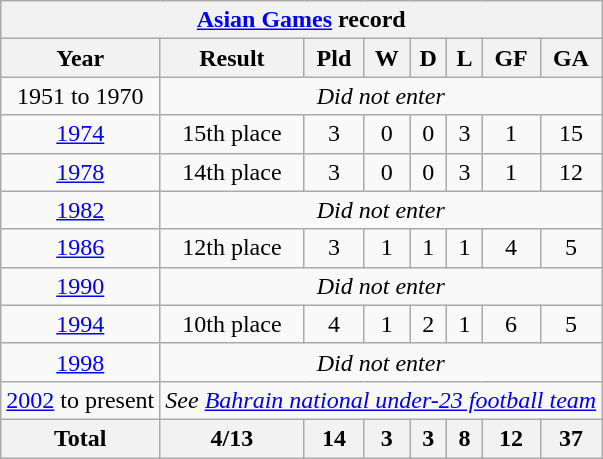<table class="wikitable" style="text-align: center;">
<tr>
<th colspan=9><a href='#'>Asian Games</a> record</th>
</tr>
<tr>
<th>Year</th>
<th>Result</th>
<th>Pld</th>
<th>W</th>
<th>D</th>
<th>L</th>
<th>GF</th>
<th>GA</th>
</tr>
<tr>
<td>1951 to 1970</td>
<td colspan=7><em>Did not enter</em></td>
</tr>
<tr>
<td> <a href='#'>1974</a></td>
<td>15th place</td>
<td>3</td>
<td>0</td>
<td>0</td>
<td>3</td>
<td>1</td>
<td>15</td>
</tr>
<tr>
<td> <a href='#'>1978</a></td>
<td>14th place</td>
<td>3</td>
<td>0</td>
<td>0</td>
<td>3</td>
<td>1</td>
<td>12</td>
</tr>
<tr>
<td> <a href='#'>1982</a></td>
<td colspan=7><em>Did not enter</em></td>
</tr>
<tr>
<td> <a href='#'>1986</a></td>
<td>12th place</td>
<td>3</td>
<td>1</td>
<td>1</td>
<td>1</td>
<td>4</td>
<td>5</td>
</tr>
<tr>
<td> <a href='#'>1990</a></td>
<td colspan=7><em>Did not enter</em></td>
</tr>
<tr>
<td> <a href='#'>1994</a></td>
<td>10th place</td>
<td>4</td>
<td>1</td>
<td>2</td>
<td>1</td>
<td>6</td>
<td>5</td>
</tr>
<tr>
<td> <a href='#'>1998</a></td>
<td colspan=7><em>Did not enter</em></td>
</tr>
<tr>
<td><a href='#'>2002</a> to present</td>
<td colspan=8><em>See <a href='#'>Bahrain national under-23 football team</a></em></td>
</tr>
<tr>
<th>Total</th>
<th>4/13</th>
<th>14</th>
<th>3</th>
<th>3</th>
<th>8</th>
<th>12</th>
<th>37</th>
</tr>
</table>
